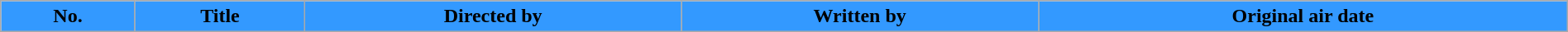<table class="wikitable plainrowheaders" style="width:100%; background:#fff;">
<tr>
<th style="background:#39f;">No.</th>
<th style="background:#39f;">Title</th>
<th style="background:#39f;">Directed by</th>
<th style="background:#39f;">Written by</th>
<th style="background:#39f;">Original air date<br>

















</th>
</tr>
</table>
